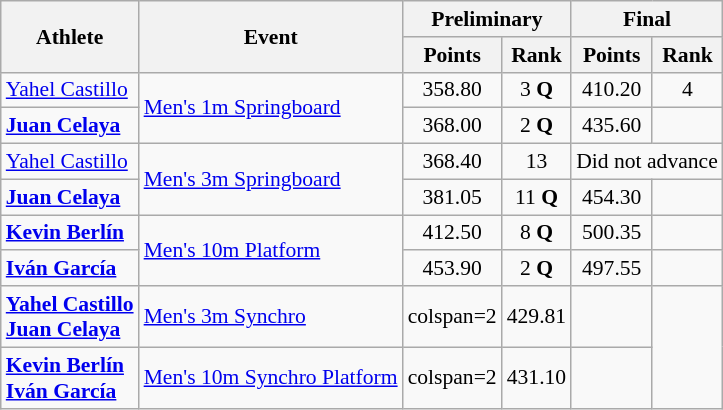<table class=wikitable style="font-size:90%">
<tr>
<th rowspan="2">Athlete</th>
<th rowspan="2">Event</th>
<th colspan="2">Preliminary</th>
<th colspan="2">Final</th>
</tr>
<tr>
<th>Points</th>
<th>Rank</th>
<th>Points</th>
<th>Rank</th>
</tr>
<tr align=center>
<td align=left><a href='#'>Yahel Castillo</a></td>
<td rowspan="2" align=left><a href='#'>Men's 1m Springboard</a></td>
<td>358.80</td>
<td>3 <strong>Q</strong></td>
<td>410.20</td>
<td>4</td>
</tr>
<tr align=center>
<td align=left><strong><a href='#'>Juan Celaya</a></strong></td>
<td>368.00</td>
<td>2 <strong>Q</strong></td>
<td>435.60</td>
<td></td>
</tr>
<tr align=center>
<td align=left><a href='#'>Yahel Castillo</a></td>
<td rowspan="2" align=left><a href='#'>Men's 3m Springboard</a></td>
<td>368.40</td>
<td>13</td>
<td colspan=2>Did not advance</td>
</tr>
<tr align=center>
<td align=left><strong><a href='#'>Juan Celaya</a></strong></td>
<td>381.05</td>
<td>11 <strong>Q</strong></td>
<td>454.30</td>
<td></td>
</tr>
<tr align=center>
<td align=left><strong><a href='#'>Kevin Berlín</a></strong></td>
<td rowspan="2" align=left><a href='#'>Men's 10m Platform</a></td>
<td>412.50</td>
<td>8 <strong>Q</strong></td>
<td>500.35</td>
<td></td>
</tr>
<tr align=center>
<td align=left><strong><a href='#'>Iván García</a></strong></td>
<td>453.90</td>
<td>2 <strong>Q</strong></td>
<td>497.55</td>
<td></td>
</tr>
<tr align=center>
<td align=left><strong><a href='#'>Yahel Castillo</a><br><a href='#'>Juan Celaya</a></strong></td>
<td align=left><a href='#'>Men's 3m Synchro</a></td>
<td>colspan=2 </td>
<td>429.81</td>
<td></td>
</tr>
<tr align=center>
<td align=left><strong><a href='#'>Kevin Berlín</a><br><a href='#'>Iván García</a></strong></td>
<td align=left><a href='#'>Men's 10m Synchro Platform</a></td>
<td>colspan=2 </td>
<td>431.10</td>
<td></td>
</tr>
</table>
